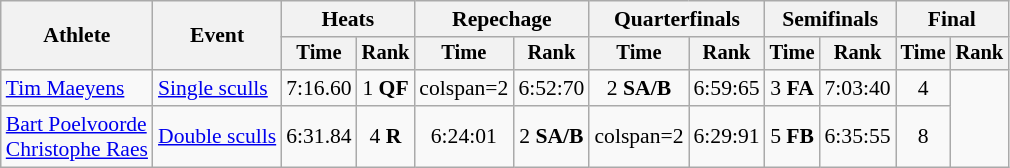<table class="wikitable" style="font-size:90%">
<tr>
<th rowspan="2">Athlete</th>
<th rowspan="2">Event</th>
<th colspan="2">Heats</th>
<th colspan="2">Repechage</th>
<th colspan=2>Quarterfinals</th>
<th colspan="2">Semifinals</th>
<th colspan="2">Final</th>
</tr>
<tr style="font-size:95%">
<th>Time</th>
<th>Rank</th>
<th>Time</th>
<th>Rank</th>
<th>Time</th>
<th>Rank</th>
<th>Time</th>
<th>Rank</th>
<th>Time</th>
<th>Rank</th>
</tr>
<tr align=center>
<td align=left><a href='#'>Tim Maeyens</a></td>
<td align=left><a href='#'>Single sculls</a></td>
<td>7:16.60</td>
<td>1 <strong>QF</strong></td>
<td>colspan=2 </td>
<td>6:52:70</td>
<td>2 <strong>SA/B</strong></td>
<td>6:59:65</td>
<td>3 <strong>FA</strong></td>
<td>7:03:40</td>
<td>4</td>
</tr>
<tr align=center>
<td align=left><a href='#'>Bart Poelvoorde</a> <br> <a href='#'>Christophe Raes</a></td>
<td align=left><a href='#'>Double sculls</a></td>
<td>6:31.84</td>
<td>4 <strong>R</strong></td>
<td>6:24:01</td>
<td>2 <strong>SA/B</strong></td>
<td>colspan=2 </td>
<td>6:29:91</td>
<td>5 <strong>FB</strong></td>
<td>6:35:55</td>
<td>8</td>
</tr>
</table>
